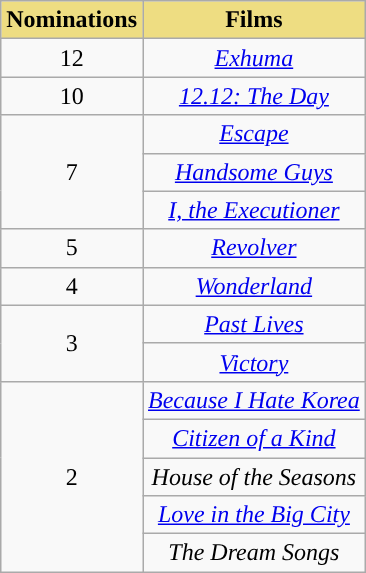<table class="wikitable" align="center" style="text-align: center">
<tr>
<th style="background:#EEDD82; text-align:center">Nominations</th>
<th style="background:#EEDD82; text-align:center">Films</th>
</tr>
<tr>
<td style="text-align:center">12</td>
<td><em><a href='#'>Exhuma</a></em></td>
</tr>
<tr>
<td style="text-align:center">10</td>
<td><em><a href='#'>12.12: The Day</a></em></td>
</tr>
<tr>
<td rowspan="3" style="text-align:center">7</td>
<td><em><a href='#'>Escape</a></em></td>
</tr>
<tr>
<td><em><a href='#'>Handsome Guys</a></em></td>
</tr>
<tr>
<td><em><a href='#'>I, the Executioner</a></em></td>
</tr>
<tr>
<td style="text-align:center">5</td>
<td><em><a href='#'>Revolver</a></em></td>
</tr>
<tr>
<td style="text-align:center">4</td>
<td><em><a href='#'>Wonderland</a></em></td>
</tr>
<tr>
<td rowspan=2 style="text-align:center">3</td>
<td><em><a href='#'>Past Lives</a></em></td>
</tr>
<tr>
<td><em><a href='#'>Victory</a></em></td>
</tr>
<tr>
<td rowspan=5 style="text-align:center">2</td>
<td><em><a href='#'>Because I Hate Korea</a></em></td>
</tr>
<tr>
<td><em><a href='#'>Citizen of a Kind</a></em></td>
</tr>
<tr>
<td><em>House of the Seasons</em></td>
</tr>
<tr>
<td><em><a href='#'>Love in the Big City</a></em></td>
</tr>
<tr>
<td><em>The Dream Songs</em></td>
</tr>
</table>
